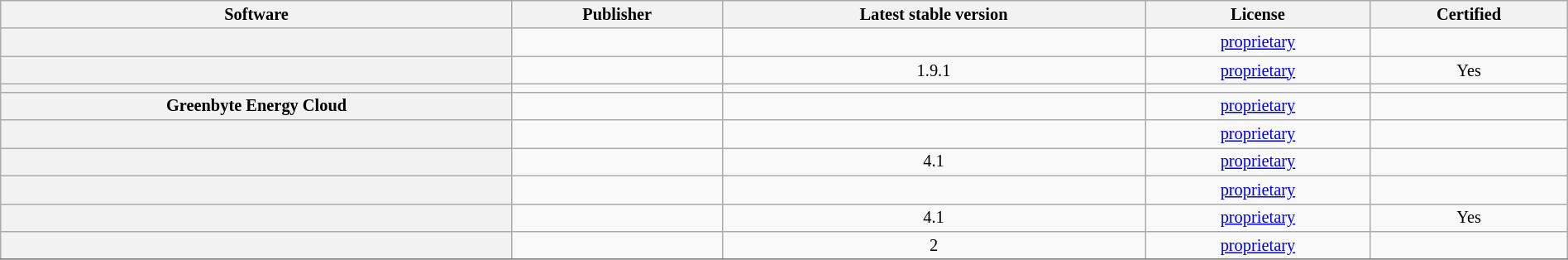<table class="wikitable sortable" style="font-size: 85%; border: gray solid 1px; border-collapse: collapse; text-align: center; width: 100%;">
<tr>
<th>Software</th>
<th>Publisher</th>
<th>Latest stable version</th>
<th>License</th>
<th>Certified</th>
</tr>
<tr>
<th></th>
<td></td>
<td></td>
<td><a href='#'>proprietary</a></td>
<td></td>
</tr>
<tr>
<th></th>
<td></td>
<td>1.9.1</td>
<td><a href='#'>proprietary</a></td>
<td>Yes</td>
</tr>
<tr>
<th></th>
<td></td>
<td></td>
<td></td>
<td></td>
</tr>
<tr>
<th>Greenbyte Energy Cloud</th>
<td></td>
<td></td>
<td><a href='#'>proprietary</a></td>
<td></td>
</tr>
<tr>
<th></th>
<td></td>
<td></td>
<td><a href='#'>proprietary</a></td>
<td></td>
</tr>
<tr>
<th></th>
<td></td>
<td>4.1</td>
<td><a href='#'>proprietary</a></td>
<td></td>
</tr>
<tr>
<th></th>
<td></td>
<td></td>
<td><a href='#'>proprietary</a></td>
<td></td>
</tr>
<tr>
<th></th>
<td></td>
<td>4.1</td>
<td><a href='#'>proprietary</a></td>
<td>Yes</td>
</tr>
<tr>
<th></th>
<td></td>
<td>2</td>
<td><a href='#'>proprietary</a></td>
<td></td>
</tr>
<tr>
</tr>
</table>
